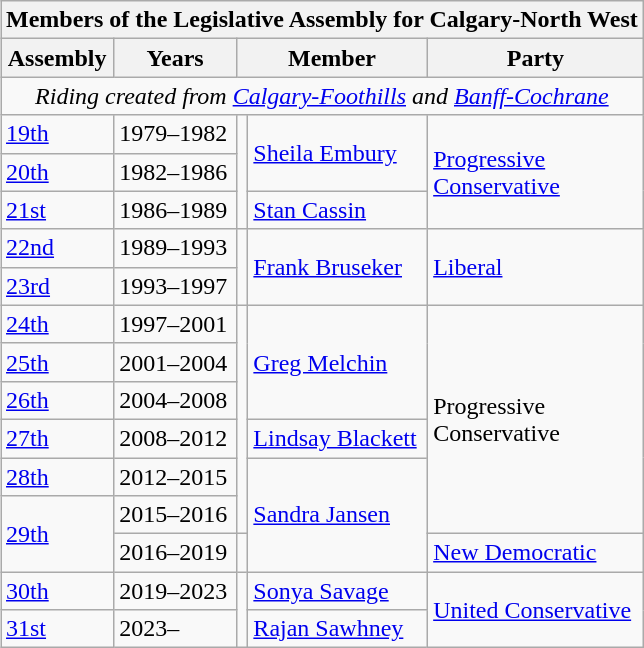<table class="wikitable" align=right>
<tr>
<th colspan=5>Members of the Legislative Assembly for Calgary-North West</th>
</tr>
<tr>
<th>Assembly</th>
<th>Years</th>
<th colspan="2">Member</th>
<th>Party</th>
</tr>
<tr>
<td align="center" colspan=5><em>Riding created from <a href='#'>Calgary-Foothills</a> and <a href='#'>Banff-Cochrane</a></em></td>
</tr>
<tr>
<td><a href='#'>19th</a></td>
<td>1979–1982</td>
<td rowspan=3 ></td>
<td rowspan=2><a href='#'>Sheila Embury</a></td>
<td rowspan=3><a href='#'>Progressive <br>Conservative</a></td>
</tr>
<tr>
<td><a href='#'>20th</a></td>
<td>1982–1986</td>
</tr>
<tr>
<td><a href='#'>21st</a></td>
<td>1986–1989</td>
<td><a href='#'>Stan Cassin</a></td>
</tr>
<tr>
<td><a href='#'>22nd</a></td>
<td>1989–1993</td>
<td rowspan=2 ></td>
<td rowspan=2><a href='#'>Frank Bruseker</a></td>
<td rowspan=2><a href='#'>Liberal</a></td>
</tr>
<tr>
<td><a href='#'>23rd</a></td>
<td>1993–1997</td>
</tr>
<tr>
<td><a href='#'>24th</a></td>
<td>1997–2001</td>
<td rowspan=6 ></td>
<td rowspan=3><a href='#'>Greg Melchin</a></td>
<td rowspan=6>Progressive <br>Conservative</td>
</tr>
<tr>
<td><a href='#'>25th</a></td>
<td>2001–2004</td>
</tr>
<tr>
<td><a href='#'>26th</a></td>
<td>2004–2008</td>
</tr>
<tr>
<td><a href='#'>27th</a></td>
<td>2008–2012</td>
<td><a href='#'>Lindsay Blackett</a></td>
</tr>
<tr>
<td><a href='#'>28th</a></td>
<td>2012–2015</td>
<td rowspan=3><a href='#'>Sandra Jansen</a></td>
</tr>
<tr>
<td rowspan=2><a href='#'>29th</a></td>
<td>2015–2016</td>
</tr>
<tr>
<td>2016–2019</td>
<td></td>
<td><a href='#'>New Democratic</a></td>
</tr>
<tr>
<td><a href='#'>30th</a></td>
<td>2019–2023</td>
<td rowspan="2"></td>
<td><a href='#'>Sonya Savage</a></td>
<td rowspan="2"><a href='#'>United Conservative</a></td>
</tr>
<tr>
<td><a href='#'>31st</a></td>
<td>2023–</td>
<td><a href='#'>Rajan Sawhney</a></td>
</tr>
</table>
